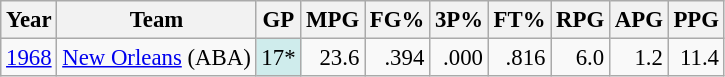<table class="wikitable sortable" style="font-size:95%; text-align:right;">
<tr>
<th>Year</th>
<th>Team</th>
<th>GP</th>
<th>MPG</th>
<th>FG%</th>
<th>3P%</th>
<th>FT%</th>
<th>RPG</th>
<th>APG</th>
<th>PPG</th>
</tr>
<tr>
<td style="text-align:left;"><a href='#'>1968</a></td>
<td style="text-align:left;"><a href='#'>New Orleans</a> (ABA)</td>
<td style="background:#cfecec;">17*</td>
<td>23.6</td>
<td>.394</td>
<td>.000</td>
<td>.816</td>
<td>6.0</td>
<td>1.2</td>
<td>11.4</td>
</tr>
</table>
